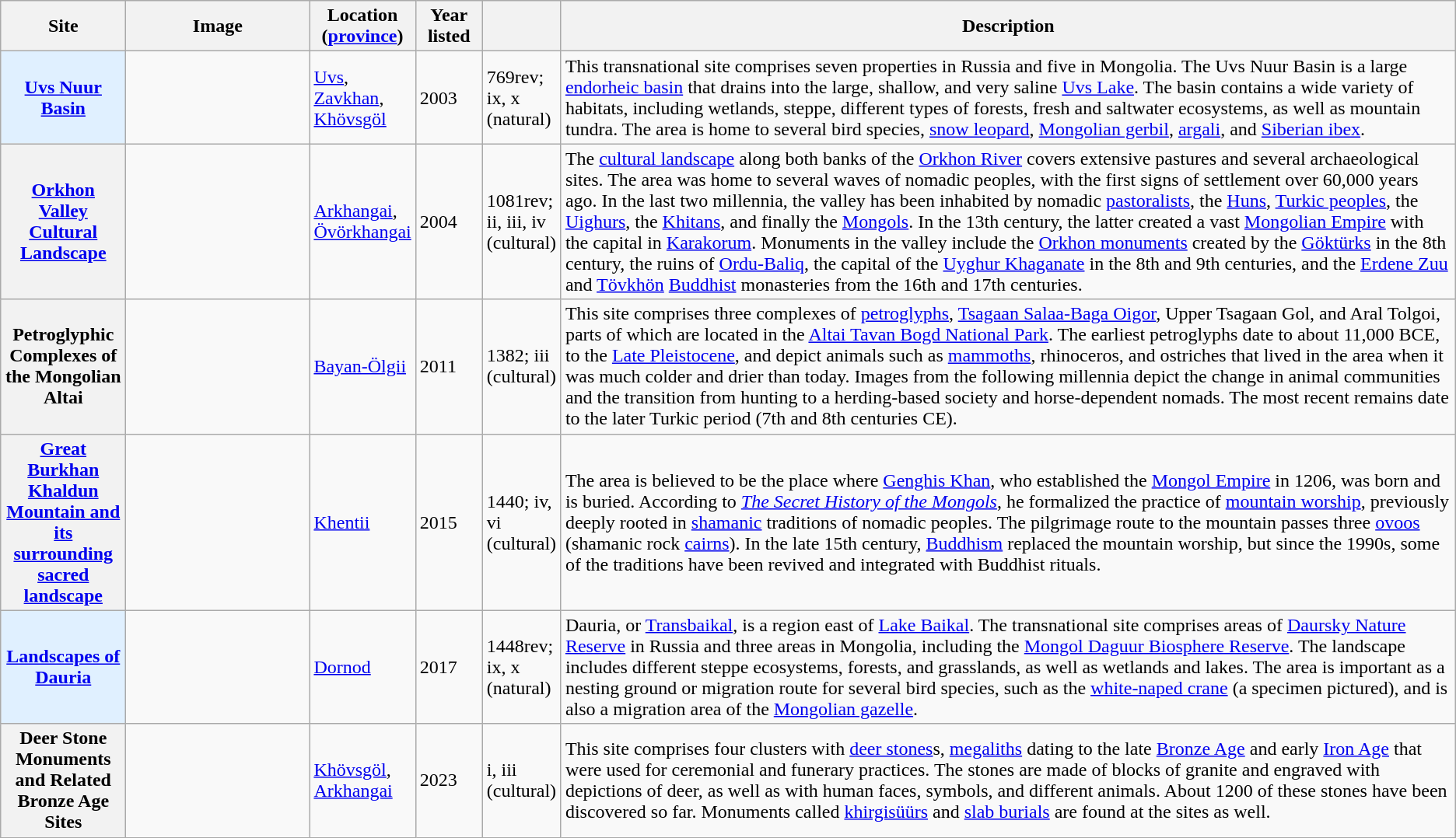<table class="wikitable sortable plainrowheaders">
<tr>
<th style="width:100px;" scope="col">Site</th>
<th class="unsortable" style="width:150px;" scope="col">Image</th>
<th style="width:80px;" scope="col">Location (<a href='#'>province</a>)</th>
<th style="width:50px;" scope="col">Year listed</th>
<th style="width:60px;" scope="col" data-sort-type="number"></th>
<th scope="col" class="unsortable">Description</th>
</tr>
<tr>
<th scope="row" style="background:#E0F0FF;"><a href='#'>Uvs Nuur Basin</a></th>
<td></td>
<td><a href='#'>Uvs</a>, <a href='#'>Zavkhan</a>, <a href='#'>Khövsgöl</a></td>
<td>2003</td>
<td>769rev; ix, x (natural)</td>
<td>This transnational site comprises seven properties in Russia and five in Mongolia. The Uvs Nuur Basin is a large <a href='#'>endorheic basin</a> that drains into the large, shallow, and very saline <a href='#'>Uvs Lake</a>. The basin contains a wide variety of habitats, including wetlands, steppe, different types of forests, fresh and saltwater ecosystems, as well as mountain tundra. The area is home to several bird species, <a href='#'>snow leopard</a>, <a href='#'>Mongolian gerbil</a>, <a href='#'>argali</a>, and <a href='#'>Siberian ibex</a>.</td>
</tr>
<tr>
<th scope="row"><a href='#'>Orkhon Valley Cultural Landscape</a></th>
<td></td>
<td><a href='#'>Arkhangai</a>, <a href='#'>Övörkhangai</a></td>
<td>2004</td>
<td>1081rev; ii, iii, iv (cultural)</td>
<td>The <a href='#'>cultural landscape</a> along both banks of the <a href='#'>Orkhon River</a> covers extensive pastures and several archaeological sites. The area was home to several waves of nomadic peoples, with the first signs of settlement over 60,000 years ago. In the last two millennia, the valley has been inhabited by nomadic <a href='#'>pastoralists</a>, the <a href='#'>Huns</a>, <a href='#'>Turkic peoples</a>, the <a href='#'>Uighurs</a>, the <a href='#'>Khitans</a>, and finally the <a href='#'>Mongols</a>. In the 13th century, the latter created a vast <a href='#'>Mongolian Empire</a> with the capital in <a href='#'>Karakorum</a>. Monuments in the valley include the <a href='#'>Orkhon monuments</a> created by the <a href='#'>Göktürks</a> in the 8th century, the ruins of <a href='#'>Ordu-Baliq</a>, the capital of the <a href='#'>Uyghur Khaganate</a> in the 8th and 9th centuries, and the <a href='#'>Erdene Zuu</a> and <a href='#'>Tövkhön</a> <a href='#'>Buddhist</a> monasteries from the 16th and 17th centuries.</td>
</tr>
<tr>
<th scope="row">Petroglyphic Complexes of the Mongolian Altai</th>
<td></td>
<td><a href='#'>Bayan-Ölgii</a></td>
<td>2011</td>
<td>1382; iii (cultural)</td>
<td>This site comprises three complexes of <a href='#'>petroglyphs</a>, <a href='#'>Tsagaan Salaa-Baga Oigor</a>, Upper Tsagaan Gol, and Aral Tolgoi, parts of which are located in the <a href='#'>Altai Tavan Bogd National Park</a>. The earliest petroglyphs date to about 11,000 BCE, to the <a href='#'>Late Pleistocene</a>, and depict animals such as <a href='#'>mammoths</a>, rhinoceros, and ostriches that lived in the area when it was much colder and drier than today. Images from the following millennia depict the change in animal communities and the transition from hunting to a herding-based society and horse-dependent nomads. The most recent remains date to the later Turkic period (7th and 8th centuries CE).</td>
</tr>
<tr>
<th scope="row"><a href='#'>Great Burkhan Khaldun Mountain and its surrounding sacred landscape</a></th>
<td></td>
<td><a href='#'>Khentii</a></td>
<td>2015</td>
<td>1440; iv, vi (cultural)</td>
<td>The area is believed to be the place where <a href='#'>Genghis Khan</a>, who established the <a href='#'>Mongol Empire</a> in 1206, was born and is buried. According to <em><a href='#'>The Secret History of the Mongols</a></em>, he formalized the practice of <a href='#'>mountain worship</a>, previously deeply rooted in <a href='#'>shamanic</a> traditions of nomadic peoples. The pilgrimage route to the mountain passes three <a href='#'>ovoos</a> (shamanic rock <a href='#'>cairns</a>). In the late 15th century, <a href='#'>Buddhism</a> replaced the mountain worship, but since the 1990s, some of the traditions have been revived and integrated with Buddhist rituals.</td>
</tr>
<tr>
<th scope="row" style="background:#E0F0FF;"><a href='#'>Landscapes of Dauria</a></th>
<td></td>
<td><a href='#'>Dornod</a></td>
<td>2017</td>
<td>1448rev; ix, x (natural)</td>
<td>Dauria, or <a href='#'>Transbaikal</a>, is a region east of <a href='#'>Lake Baikal</a>. The transnational site comprises areas of <a href='#'>Daursky Nature Reserve</a> in Russia and three areas in Mongolia, including the <a href='#'>Mongol Daguur Biosphere Reserve</a>. The landscape includes different steppe ecosystems, forests, and grasslands, as well as wetlands and lakes. The area is important as a nesting ground or migration route for several bird species, such as the <a href='#'>white-naped crane</a> (a specimen pictured), and is also a migration area of the <a href='#'>Mongolian gazelle</a>.</td>
</tr>
<tr>
<th scope="row">Deer Stone Monuments and Related Bronze Age Sites</th>
<td></td>
<td><a href='#'>Khövsgöl</a>, <a href='#'>Arkhangai</a></td>
<td>2023</td>
<td>i, iii (cultural)</td>
<td>This site comprises four clusters with <a href='#'>deer stones</a>s, <a href='#'>megaliths</a> dating to the late <a href='#'>Bronze Age</a> and early <a href='#'>Iron Age</a> that were used for ceremonial and funerary practices. The stones are made of blocks of granite and engraved with depictions of deer, as well as with human faces, symbols, and different animals. About 1200 of these stones have been discovered so far. Monuments called <a href='#'>khirgisüürs</a> and <a href='#'>slab burials</a> are found at the sites as well.</td>
</tr>
</table>
